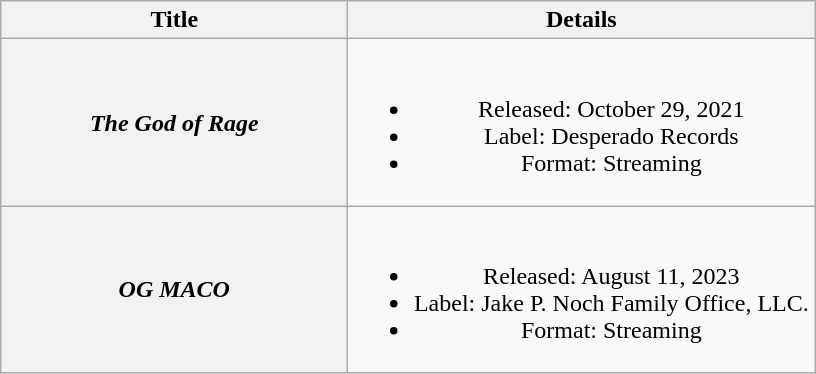<table class="wikitable plainrowheaders" style="text-align:center;">
<tr>
<th scope="col" style="width:14em;">Title</th>
<th scope="col" style="width:19em;">Details</th>
</tr>
<tr>
<th scope="row"><em>The God of Rage</em></th>
<td><br><ul><li>Released: October 29, 2021</li><li>Label: Desperado Records</li><li>Format: Streaming</li></ul></td>
</tr>
<tr>
<th scope="row"><em>OG MACO</em></th>
<td><br><ul><li>Released: August 11, 2023</li><li>Label: Jake P. Noch Family Office, LLC.</li><li>Format: Streaming</li></ul></td>
</tr>
</table>
